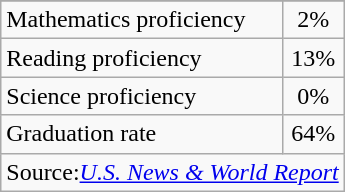<table class="wikitable" style="float:left">
<tr>
</tr>
<tr>
<td>Mathematics proficiency</td>
<td style="text-align: center;">2%</td>
</tr>
<tr>
<td>Reading proficiency</td>
<td style="text-align: center;">13%</td>
</tr>
<tr>
<td>Science proficiency</td>
<td style="text-align: center;">0%</td>
</tr>
<tr>
<td>Graduation rate</td>
<td style="text-align: center;">64%</td>
</tr>
<tr>
<td colspan=2>Source:<em><a href='#'>U.S. News & World Report</a></em></td>
</tr>
</table>
